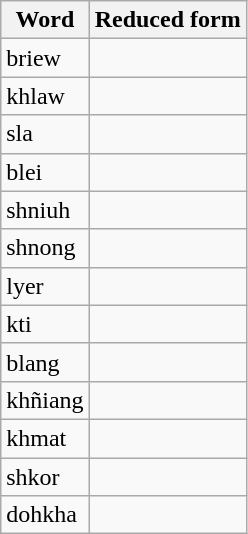<table class="wikitable">
<tr>
<th>Word</th>
<th>Reduced form</th>
</tr>
<tr>
<td>briew</td>
<td></td>
</tr>
<tr>
<td>khlaw</td>
<td></td>
</tr>
<tr>
<td>sla</td>
<td></td>
</tr>
<tr>
<td>blei</td>
<td></td>
</tr>
<tr>
<td>shniuh</td>
<td></td>
</tr>
<tr>
<td>shnong</td>
<td></td>
</tr>
<tr>
<td>lyer</td>
<td></td>
</tr>
<tr>
<td>kti</td>
<td></td>
</tr>
<tr>
<td>blang</td>
<td></td>
</tr>
<tr>
<td>khñiang</td>
<td></td>
</tr>
<tr>
<td>khmat</td>
<td></td>
</tr>
<tr>
<td>shkor</td>
<td></td>
</tr>
<tr>
<td>dohkha</td>
<td></td>
</tr>
</table>
